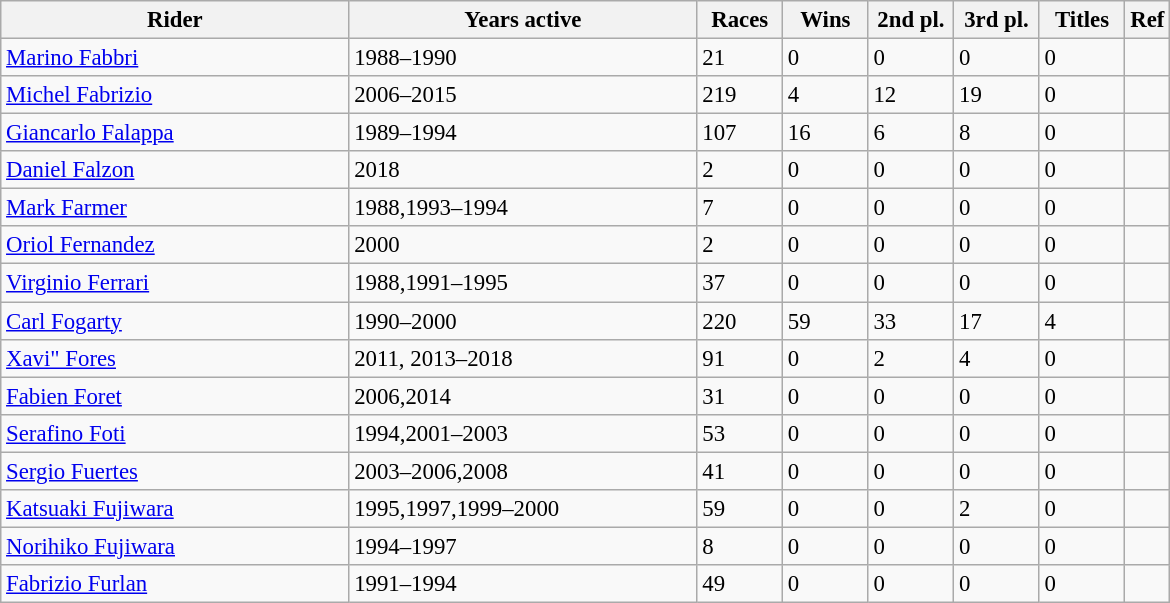<table class="wikitable" style="font-size:95%;">
<tr>
<th width="225">Rider</th>
<th width="225">Years active</th>
<th width="50">Races</th>
<th width="50">Wins</th>
<th width="50">2nd pl.</th>
<th width="50">3rd pl.</th>
<th width="50">Titles</th>
<th>Ref</th>
</tr>
<tr>
<td> <a href='#'>Marino Fabbri</a></td>
<td>1988–1990</td>
<td>21</td>
<td>0</td>
<td>0</td>
<td>0</td>
<td>0</td>
<td></td>
</tr>
<tr>
<td> <a href='#'>Michel Fabrizio</a></td>
<td>2006–2015</td>
<td>219</td>
<td>4</td>
<td>12</td>
<td>19</td>
<td>0</td>
<td></td>
</tr>
<tr>
<td> <a href='#'>Giancarlo Falappa</a></td>
<td>1989–1994</td>
<td>107</td>
<td>16</td>
<td>6</td>
<td>8</td>
<td>0</td>
<td></td>
</tr>
<tr>
<td> <a href='#'>Daniel Falzon</a></td>
<td>2018</td>
<td>2</td>
<td>0</td>
<td>0</td>
<td>0</td>
<td>0</td>
<td></td>
</tr>
<tr>
<td> <a href='#'>Mark Farmer</a></td>
<td>1988,1993–1994</td>
<td>7</td>
<td>0</td>
<td>0</td>
<td>0</td>
<td>0</td>
<td></td>
</tr>
<tr>
<td> <a href='#'>Oriol Fernandez</a></td>
<td>2000</td>
<td>2</td>
<td>0</td>
<td>0</td>
<td>0</td>
<td>0</td>
<td></td>
</tr>
<tr>
<td> <a href='#'>Virginio Ferrari</a></td>
<td>1988,1991–1995</td>
<td>37</td>
<td>0</td>
<td>0</td>
<td>0</td>
<td>0</td>
<td></td>
</tr>
<tr>
<td> <a href='#'>Carl Fogarty</a></td>
<td>1990–2000</td>
<td>220</td>
<td>59</td>
<td>33</td>
<td>17</td>
<td>4</td>
<td></td>
</tr>
<tr>
<td> <a href='#'>Xavi" Fores</a></td>
<td>2011, 2013–2018</td>
<td>91</td>
<td>0</td>
<td>2</td>
<td>4</td>
<td>0</td>
<td></td>
</tr>
<tr>
<td> <a href='#'>Fabien Foret</a></td>
<td>2006,2014</td>
<td>31</td>
<td>0</td>
<td>0</td>
<td>0</td>
<td>0</td>
<td></td>
</tr>
<tr>
<td> <a href='#'>Serafino Foti</a></td>
<td>1994,2001–2003</td>
<td>53</td>
<td>0</td>
<td>0</td>
<td>0</td>
<td>0</td>
<td></td>
</tr>
<tr>
<td> <a href='#'>Sergio Fuertes</a></td>
<td>2003–2006,2008</td>
<td>41</td>
<td>0</td>
<td>0</td>
<td>0</td>
<td>0</td>
<td></td>
</tr>
<tr>
<td> <a href='#'>Katsuaki Fujiwara</a></td>
<td>1995,1997,1999–2000</td>
<td>59</td>
<td>0</td>
<td>0</td>
<td>2</td>
<td>0</td>
<td></td>
</tr>
<tr>
<td> <a href='#'>Norihiko Fujiwara</a></td>
<td>1994–1997</td>
<td>8</td>
<td>0</td>
<td>0</td>
<td>0</td>
<td>0</td>
<td></td>
</tr>
<tr>
<td> <a href='#'>Fabrizio Furlan</a></td>
<td>1991–1994</td>
<td>49</td>
<td>0</td>
<td>0</td>
<td>0</td>
<td>0</td>
<td></td>
</tr>
</table>
